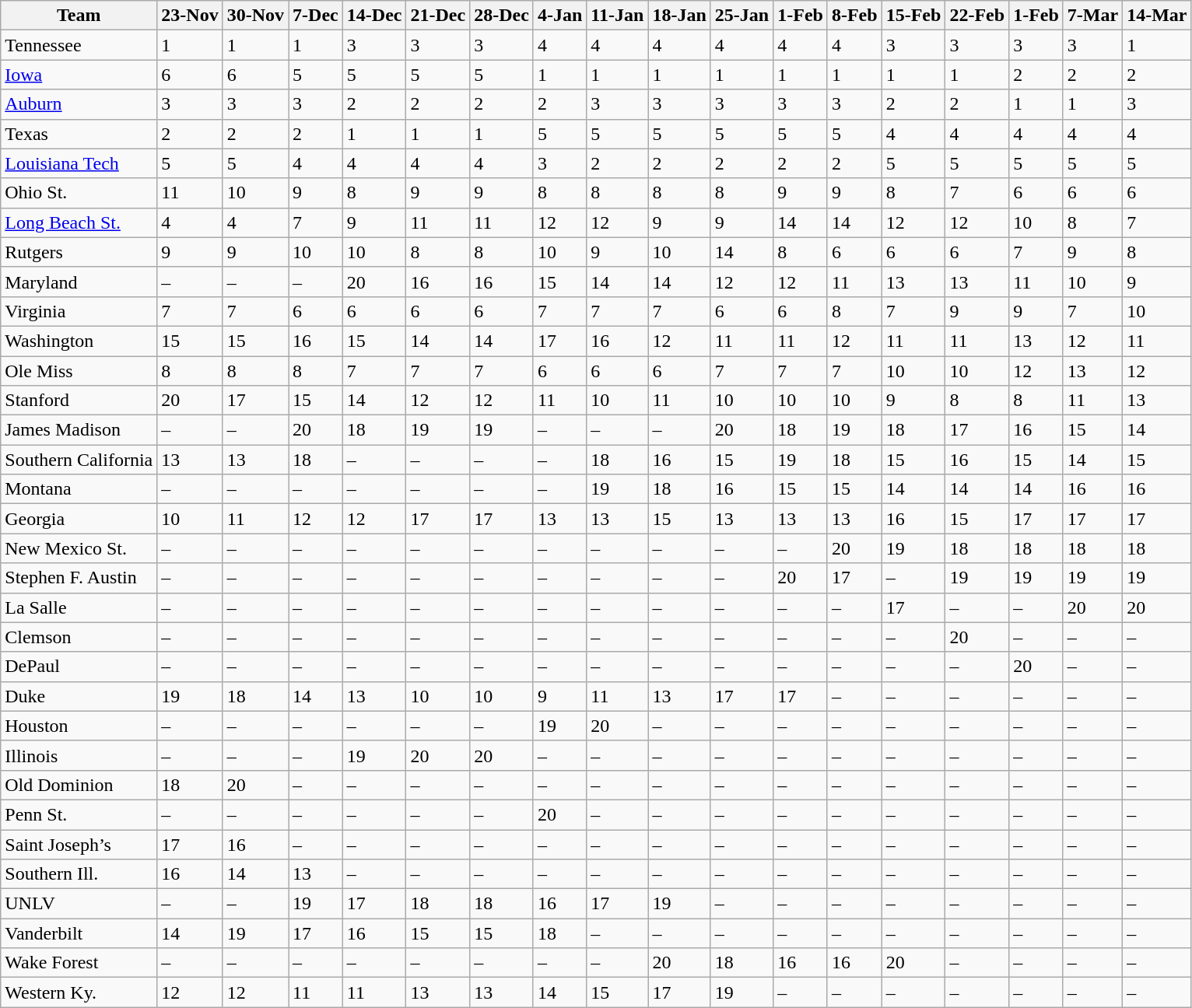<table class="wikitable sortable">
<tr>
<th>Team</th>
<th>23-Nov</th>
<th>30-Nov</th>
<th>7-Dec</th>
<th>14-Dec</th>
<th>21-Dec</th>
<th>28-Dec</th>
<th>4-Jan</th>
<th>11-Jan</th>
<th>18-Jan</th>
<th>25-Jan</th>
<th>1-Feb</th>
<th>8-Feb</th>
<th>15-Feb</th>
<th>22-Feb</th>
<th>1-Feb</th>
<th>7-Mar</th>
<th>14-Mar</th>
</tr>
<tr>
<td>Tennessee</td>
<td>1</td>
<td>1</td>
<td>1</td>
<td>3</td>
<td>3</td>
<td>3</td>
<td>4</td>
<td>4</td>
<td>4</td>
<td>4</td>
<td>4</td>
<td>4</td>
<td>3</td>
<td>3</td>
<td>3</td>
<td>3</td>
<td>1</td>
</tr>
<tr>
<td><a href='#'>Iowa</a></td>
<td>6</td>
<td>6</td>
<td>5</td>
<td>5</td>
<td>5</td>
<td>5</td>
<td>1</td>
<td>1</td>
<td>1</td>
<td>1</td>
<td>1</td>
<td>1</td>
<td>1</td>
<td>1</td>
<td>2</td>
<td>2</td>
<td>2</td>
</tr>
<tr>
<td><a href='#'>Auburn</a></td>
<td>3</td>
<td>3</td>
<td>3</td>
<td>2</td>
<td>2</td>
<td>2</td>
<td>2</td>
<td>3</td>
<td>3</td>
<td>3</td>
<td>3</td>
<td>3</td>
<td>2</td>
<td>2</td>
<td>1</td>
<td>1</td>
<td>3</td>
</tr>
<tr>
<td>Texas</td>
<td>2</td>
<td>2</td>
<td>2</td>
<td>1</td>
<td>1</td>
<td>1</td>
<td>5</td>
<td>5</td>
<td>5</td>
<td>5</td>
<td>5</td>
<td>5</td>
<td>4</td>
<td>4</td>
<td>4</td>
<td>4</td>
<td>4</td>
</tr>
<tr>
<td><a href='#'>Louisiana Tech</a></td>
<td>5</td>
<td>5</td>
<td>4</td>
<td>4</td>
<td>4</td>
<td>4</td>
<td>3</td>
<td>2</td>
<td>2</td>
<td>2</td>
<td>2</td>
<td>2</td>
<td>5</td>
<td>5</td>
<td>5</td>
<td>5</td>
<td>5</td>
</tr>
<tr>
<td>Ohio St.</td>
<td>11</td>
<td>10</td>
<td>9</td>
<td>8</td>
<td>9</td>
<td>9</td>
<td>8</td>
<td>8</td>
<td>8</td>
<td>8</td>
<td>9</td>
<td>9</td>
<td>8</td>
<td>7</td>
<td>6</td>
<td>6</td>
<td>6</td>
</tr>
<tr>
<td><a href='#'>Long Beach St.</a></td>
<td>4</td>
<td>4</td>
<td>7</td>
<td>9</td>
<td>11</td>
<td>11</td>
<td>12</td>
<td>12</td>
<td>9</td>
<td>9</td>
<td>14</td>
<td>14</td>
<td>12</td>
<td>12</td>
<td>10</td>
<td>8</td>
<td>7</td>
</tr>
<tr>
<td>Rutgers</td>
<td>9</td>
<td>9</td>
<td>10</td>
<td>10</td>
<td>8</td>
<td>8</td>
<td>10</td>
<td>9</td>
<td>10</td>
<td>14</td>
<td>8</td>
<td>6</td>
<td>6</td>
<td>6</td>
<td>7</td>
<td>9</td>
<td>8</td>
</tr>
<tr>
<td>Maryland</td>
<td data-sort-value=99>–</td>
<td data-sort-value=99>–</td>
<td data-sort-value=99>–</td>
<td>20</td>
<td>16</td>
<td>16</td>
<td>15</td>
<td>14</td>
<td>14</td>
<td>12</td>
<td>12</td>
<td>11</td>
<td>13</td>
<td>13</td>
<td>11</td>
<td>10</td>
<td>9</td>
</tr>
<tr>
<td>Virginia</td>
<td>7</td>
<td>7</td>
<td>6</td>
<td>6</td>
<td>6</td>
<td>6</td>
<td>7</td>
<td>7</td>
<td>7</td>
<td>6</td>
<td>6</td>
<td>8</td>
<td>7</td>
<td>9</td>
<td>9</td>
<td>7</td>
<td>10</td>
</tr>
<tr>
<td>Washington</td>
<td>15</td>
<td>15</td>
<td>16</td>
<td>15</td>
<td>14</td>
<td>14</td>
<td>17</td>
<td>16</td>
<td>12</td>
<td>11</td>
<td>11</td>
<td>12</td>
<td>11</td>
<td>11</td>
<td>13</td>
<td>12</td>
<td>11</td>
</tr>
<tr>
<td>Ole Miss</td>
<td>8</td>
<td>8</td>
<td>8</td>
<td>7</td>
<td>7</td>
<td>7</td>
<td>6</td>
<td>6</td>
<td>6</td>
<td>7</td>
<td>7</td>
<td>7</td>
<td>10</td>
<td>10</td>
<td>12</td>
<td>13</td>
<td>12</td>
</tr>
<tr>
<td>Stanford</td>
<td>20</td>
<td>17</td>
<td>15</td>
<td>14</td>
<td>12</td>
<td>12</td>
<td>11</td>
<td>10</td>
<td>11</td>
<td>10</td>
<td>10</td>
<td>10</td>
<td>9</td>
<td>8</td>
<td>8</td>
<td>11</td>
<td>13</td>
</tr>
<tr>
<td>James Madison</td>
<td data-sort-value=99>–</td>
<td data-sort-value=99>–</td>
<td>20</td>
<td>18</td>
<td>19</td>
<td>19</td>
<td data-sort-value=99>–</td>
<td data-sort-value=99>–</td>
<td data-sort-value=99>–</td>
<td>20</td>
<td>18</td>
<td>19</td>
<td>18</td>
<td>17</td>
<td>16</td>
<td>15</td>
<td>14</td>
</tr>
<tr>
<td>Southern California</td>
<td>13</td>
<td>13</td>
<td>18</td>
<td data-sort-value=99>–</td>
<td data-sort-value=99>–</td>
<td data-sort-value=99>–</td>
<td data-sort-value=99>–</td>
<td>18</td>
<td>16</td>
<td>15</td>
<td>19</td>
<td>18</td>
<td>15</td>
<td>16</td>
<td>15</td>
<td>14</td>
<td>15</td>
</tr>
<tr>
<td>Montana</td>
<td data-sort-value=99>–</td>
<td data-sort-value=99>–</td>
<td data-sort-value=99>–</td>
<td data-sort-value=99>–</td>
<td data-sort-value=99>–</td>
<td data-sort-value=99>–</td>
<td data-sort-value=99>–</td>
<td>19</td>
<td>18</td>
<td>16</td>
<td>15</td>
<td>15</td>
<td>14</td>
<td>14</td>
<td>14</td>
<td>16</td>
<td>16</td>
</tr>
<tr>
<td>Georgia</td>
<td>10</td>
<td>11</td>
<td>12</td>
<td>12</td>
<td>17</td>
<td>17</td>
<td>13</td>
<td>13</td>
<td>15</td>
<td>13</td>
<td>13</td>
<td>13</td>
<td>16</td>
<td>15</td>
<td>17</td>
<td>17</td>
<td>17</td>
</tr>
<tr>
<td>New Mexico St.</td>
<td data-sort-value=99>–</td>
<td data-sort-value=99>–</td>
<td data-sort-value=99>–</td>
<td data-sort-value=99>–</td>
<td data-sort-value=99>–</td>
<td data-sort-value=99>–</td>
<td data-sort-value=99>–</td>
<td data-sort-value=99>–</td>
<td data-sort-value=99>–</td>
<td data-sort-value=99>–</td>
<td data-sort-value=99>–</td>
<td>20</td>
<td>19</td>
<td>18</td>
<td>18</td>
<td>18</td>
<td>18</td>
</tr>
<tr>
<td>Stephen F. Austin</td>
<td data-sort-value=99>–</td>
<td data-sort-value=99>–</td>
<td data-sort-value=99>–</td>
<td data-sort-value=99>–</td>
<td data-sort-value=99>–</td>
<td data-sort-value=99>–</td>
<td data-sort-value=99>–</td>
<td data-sort-value=99>–</td>
<td data-sort-value=99>–</td>
<td data-sort-value=99>–</td>
<td>20</td>
<td>17</td>
<td data-sort-value=99>–</td>
<td>19</td>
<td>19</td>
<td>19</td>
<td>19</td>
</tr>
<tr>
<td>La Salle</td>
<td data-sort-value=99>–</td>
<td data-sort-value=99>–</td>
<td data-sort-value=99>–</td>
<td data-sort-value=99>–</td>
<td data-sort-value=99>–</td>
<td data-sort-value=99>–</td>
<td data-sort-value=99>–</td>
<td data-sort-value=99>–</td>
<td data-sort-value=99>–</td>
<td data-sort-value=99>–</td>
<td data-sort-value=99>–</td>
<td data-sort-value=99>–</td>
<td>17</td>
<td data-sort-value=99>–</td>
<td data-sort-value=99>–</td>
<td>20</td>
<td>20</td>
</tr>
<tr>
<td>Clemson</td>
<td data-sort-value=99>–</td>
<td data-sort-value=99>–</td>
<td data-sort-value=99>–</td>
<td data-sort-value=99>–</td>
<td data-sort-value=99>–</td>
<td data-sort-value=99>–</td>
<td data-sort-value=99>–</td>
<td data-sort-value=99>–</td>
<td data-sort-value=99>–</td>
<td data-sort-value=99>–</td>
<td data-sort-value=99>–</td>
<td data-sort-value=99>–</td>
<td data-sort-value=99>–</td>
<td>20</td>
<td data-sort-value=99>–</td>
<td data-sort-value=99>–</td>
<td data-sort-value=99>–</td>
</tr>
<tr>
<td>DePaul</td>
<td data-sort-value=99>–</td>
<td data-sort-value=99>–</td>
<td data-sort-value=99>–</td>
<td data-sort-value=99>–</td>
<td data-sort-value=99>–</td>
<td data-sort-value=99>–</td>
<td data-sort-value=99>–</td>
<td data-sort-value=99>–</td>
<td data-sort-value=99>–</td>
<td data-sort-value=99>–</td>
<td data-sort-value=99>–</td>
<td data-sort-value=99>–</td>
<td data-sort-value=99>–</td>
<td data-sort-value=99>–</td>
<td>20</td>
<td data-sort-value=99>–</td>
<td data-sort-value=99>–</td>
</tr>
<tr>
<td>Duke</td>
<td>19</td>
<td>18</td>
<td>14</td>
<td>13</td>
<td>10</td>
<td>10</td>
<td>9</td>
<td>11</td>
<td>13</td>
<td>17</td>
<td>17</td>
<td data-sort-value=99>–</td>
<td data-sort-value=99>–</td>
<td data-sort-value=99>–</td>
<td data-sort-value=99>–</td>
<td data-sort-value=99>–</td>
<td data-sort-value=99>–</td>
</tr>
<tr>
<td>Houston</td>
<td data-sort-value=99>–</td>
<td data-sort-value=99>–</td>
<td data-sort-value=99>–</td>
<td data-sort-value=99>–</td>
<td data-sort-value=99>–</td>
<td data-sort-value=99>–</td>
<td>19</td>
<td>20</td>
<td data-sort-value=99>–</td>
<td data-sort-value=99>–</td>
<td data-sort-value=99>–</td>
<td data-sort-value=99>–</td>
<td data-sort-value=99>–</td>
<td data-sort-value=99>–</td>
<td data-sort-value=99>–</td>
<td data-sort-value=99>–</td>
<td data-sort-value=99>–</td>
</tr>
<tr>
<td>Illinois</td>
<td data-sort-value=99>–</td>
<td data-sort-value=99>–</td>
<td data-sort-value=99>–</td>
<td>19</td>
<td>20</td>
<td>20</td>
<td data-sort-value=99>–</td>
<td data-sort-value=99>–</td>
<td data-sort-value=99>–</td>
<td data-sort-value=99>–</td>
<td data-sort-value=99>–</td>
<td data-sort-value=99>–</td>
<td data-sort-value=99>–</td>
<td data-sort-value=99>–</td>
<td data-sort-value=99>–</td>
<td data-sort-value=99>–</td>
<td data-sort-value=99>–</td>
</tr>
<tr>
<td>Old Dominion</td>
<td>18</td>
<td>20</td>
<td data-sort-value=99>–</td>
<td data-sort-value=99>–</td>
<td data-sort-value=99>–</td>
<td data-sort-value=99>–</td>
<td data-sort-value=99>–</td>
<td data-sort-value=99>–</td>
<td data-sort-value=99>–</td>
<td data-sort-value=99>–</td>
<td data-sort-value=99>–</td>
<td data-sort-value=99>–</td>
<td data-sort-value=99>–</td>
<td data-sort-value=99>–</td>
<td data-sort-value=99>–</td>
<td data-sort-value=99>–</td>
<td data-sort-value=99>–</td>
</tr>
<tr>
<td>Penn St.</td>
<td data-sort-value=99>–</td>
<td data-sort-value=99>–</td>
<td data-sort-value=99>–</td>
<td data-sort-value=99>–</td>
<td data-sort-value=99>–</td>
<td data-sort-value=99>–</td>
<td>20</td>
<td data-sort-value=99>–</td>
<td data-sort-value=99>–</td>
<td data-sort-value=99>–</td>
<td data-sort-value=99>–</td>
<td data-sort-value=99>–</td>
<td data-sort-value=99>–</td>
<td data-sort-value=99>–</td>
<td data-sort-value=99>–</td>
<td data-sort-value=99>–</td>
<td data-sort-value=99>–</td>
</tr>
<tr>
<td>Saint Joseph’s</td>
<td>17</td>
<td>16</td>
<td data-sort-value=99>–</td>
<td data-sort-value=99>–</td>
<td data-sort-value=99>–</td>
<td data-sort-value=99>–</td>
<td data-sort-value=99>–</td>
<td data-sort-value=99>–</td>
<td data-sort-value=99>–</td>
<td data-sort-value=99>–</td>
<td data-sort-value=99>–</td>
<td data-sort-value=99>–</td>
<td data-sort-value=99>–</td>
<td data-sort-value=99>–</td>
<td data-sort-value=99>–</td>
<td data-sort-value=99>–</td>
<td data-sort-value=99>–</td>
</tr>
<tr>
<td>Southern Ill.</td>
<td>16</td>
<td>14</td>
<td>13</td>
<td data-sort-value=99>–</td>
<td data-sort-value=99>–</td>
<td data-sort-value=99>–</td>
<td data-sort-value=99>–</td>
<td data-sort-value=99>–</td>
<td data-sort-value=99>–</td>
<td data-sort-value=99>–</td>
<td data-sort-value=99>–</td>
<td data-sort-value=99>–</td>
<td data-sort-value=99>–</td>
<td data-sort-value=99>–</td>
<td data-sort-value=99>–</td>
<td data-sort-value=99>–</td>
<td data-sort-value=99>–</td>
</tr>
<tr>
<td>UNLV</td>
<td data-sort-value=99>–</td>
<td data-sort-value=99>–</td>
<td>19</td>
<td>17</td>
<td>18</td>
<td>18</td>
<td>16</td>
<td>17</td>
<td>19</td>
<td data-sort-value=99>–</td>
<td data-sort-value=99>–</td>
<td data-sort-value=99>–</td>
<td data-sort-value=99>–</td>
<td data-sort-value=99>–</td>
<td data-sort-value=99>–</td>
<td data-sort-value=99>–</td>
<td data-sort-value=99>–</td>
</tr>
<tr>
<td>Vanderbilt</td>
<td>14</td>
<td>19</td>
<td>17</td>
<td>16</td>
<td>15</td>
<td>15</td>
<td>18</td>
<td data-sort-value=99>–</td>
<td data-sort-value=99>–</td>
<td data-sort-value=99>–</td>
<td data-sort-value=99>–</td>
<td data-sort-value=99>–</td>
<td data-sort-value=99>–</td>
<td data-sort-value=99>–</td>
<td data-sort-value=99>–</td>
<td data-sort-value=99>–</td>
<td data-sort-value=99>–</td>
</tr>
<tr>
<td>Wake Forest</td>
<td data-sort-value=99>–</td>
<td data-sort-value=99>–</td>
<td data-sort-value=99>–</td>
<td data-sort-value=99>–</td>
<td data-sort-value=99>–</td>
<td data-sort-value=99>–</td>
<td data-sort-value=99>–</td>
<td data-sort-value=99>–</td>
<td>20</td>
<td>18</td>
<td>16</td>
<td>16</td>
<td>20</td>
<td data-sort-value=99>–</td>
<td data-sort-value=99>–</td>
<td data-sort-value=99>–</td>
<td data-sort-value=99>–</td>
</tr>
<tr>
<td>Western Ky.</td>
<td>12</td>
<td>12</td>
<td>11</td>
<td>11</td>
<td>13</td>
<td>13</td>
<td>14</td>
<td>15</td>
<td>17</td>
<td>19</td>
<td data-sort-value=99>–</td>
<td data-sort-value=99>–</td>
<td data-sort-value=99>–</td>
<td data-sort-value=99>–</td>
<td data-sort-value=99>–</td>
<td data-sort-value=99>–</td>
<td data-sort-value=99>–</td>
</tr>
</table>
